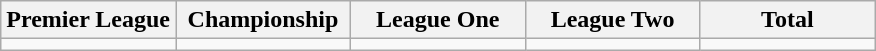<table class="wikitable">
<tr>
<th width="20%">Premier League</th>
<th width="20%">Championship</th>
<th width="20%">League One</th>
<th width="20%">League Two</th>
<th width="20%">Total</th>
</tr>
<tr>
<td></td>
<td></td>
<td></td>
<td></td>
<td></td>
</tr>
</table>
